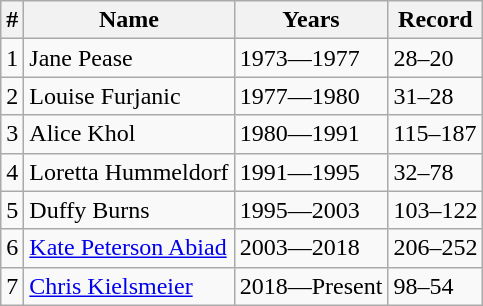<table class="wikitable">
<tr>
<th>#</th>
<th>Name</th>
<th>Years</th>
<th>Record</th>
</tr>
<tr>
<td>1</td>
<td>Jane Pease</td>
<td>1973—1977</td>
<td>28–20</td>
</tr>
<tr>
<td>2</td>
<td>Louise Furjanic</td>
<td>1977—1980</td>
<td>31–28</td>
</tr>
<tr>
<td>3</td>
<td>Alice Khol</td>
<td>1980—1991</td>
<td>115–187</td>
</tr>
<tr>
<td>4</td>
<td>Loretta Hummeldorf</td>
<td>1991—1995</td>
<td>32–78</td>
</tr>
<tr>
<td>5</td>
<td>Duffy Burns</td>
<td>1995—2003</td>
<td>103–122</td>
</tr>
<tr>
<td>6</td>
<td><a href='#'>Kate Peterson Abiad</a></td>
<td>2003—2018</td>
<td>206–252</td>
</tr>
<tr>
<td>7</td>
<td><a href='#'>Chris Kielsmeier</a></td>
<td>2018—Present</td>
<td>98–54</td>
</tr>
</table>
